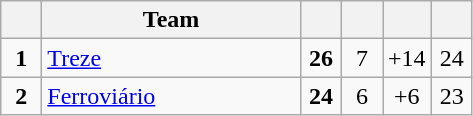<table class="wikitable" style="text-align: center;">
<tr>
<th width=20></th>
<th width=165>Team</th>
<th width=20></th>
<th width=20></th>
<th width=20></th>
<th width=20></th>
</tr>
<tr>
<td><strong>1</strong></td>
<td align=left> <a href='#'>Treze</a></td>
<td><strong>26</strong></td>
<td>7</td>
<td>+14</td>
<td>24</td>
</tr>
<tr>
<td><strong>2</strong></td>
<td align=left> <a href='#'>Ferroviário</a></td>
<td><strong>24</strong></td>
<td>6</td>
<td>+6</td>
<td>23</td>
</tr>
</table>
